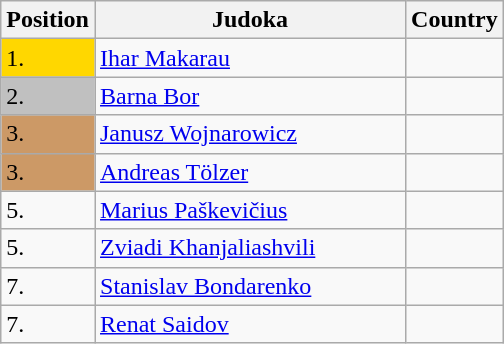<table class=wikitable>
<tr>
<th width=10>Position</th>
<th width=200>Judoka</th>
<th>Country</th>
</tr>
<tr>
<td bgcolor=gold>1.</td>
<td><a href='#'>Ihar Makarau</a></td>
<td></td>
</tr>
<tr>
<td bgcolor="silver">2.</td>
<td><a href='#'>Barna Bor</a></td>
<td></td>
</tr>
<tr>
<td bgcolor="CC9966">3.</td>
<td><a href='#'>Janusz Wojnarowicz</a></td>
<td></td>
</tr>
<tr>
<td bgcolor="CC9966">3.</td>
<td><a href='#'>Andreas Tölzer</a></td>
<td></td>
</tr>
<tr>
<td>5.</td>
<td><a href='#'>Marius Paškevičius</a></td>
<td></td>
</tr>
<tr>
<td>5.</td>
<td><a href='#'>Zviadi Khanjaliashvili</a></td>
<td></td>
</tr>
<tr>
<td>7.</td>
<td><a href='#'>Stanislav Bondarenko</a></td>
<td></td>
</tr>
<tr>
<td>7.</td>
<td><a href='#'>Renat Saidov</a></td>
<td></td>
</tr>
</table>
